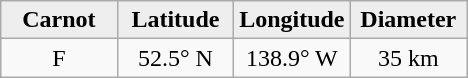<table class="wikitable">
<tr>
<th width="25%" style="background:#eeeeee;">Carnot</th>
<th width="25%" style="background:#eeeeee;">Latitude</th>
<th width="25%" style="background:#eeeeee;">Longitude</th>
<th width="25%" style="background:#eeeeee;">Diameter</th>
</tr>
<tr>
<td align="center">F</td>
<td align="center">52.5° N</td>
<td align="center">138.9° W</td>
<td align="center">35 km</td>
</tr>
</table>
